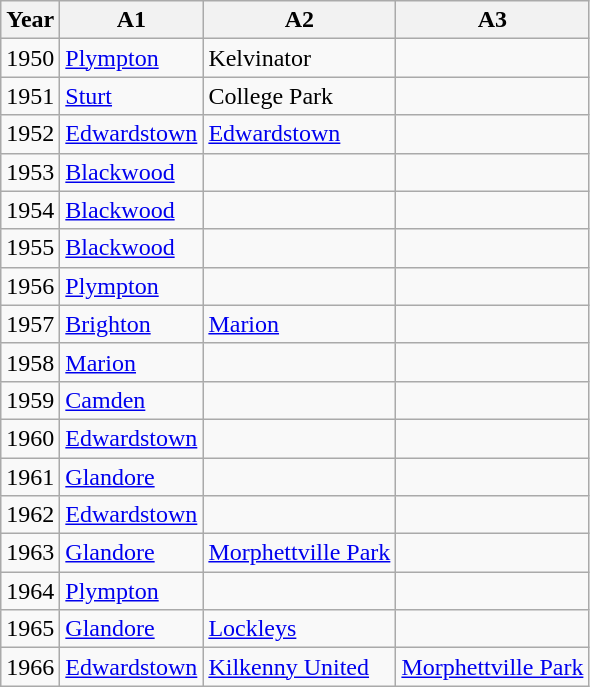<table class="wikitable">
<tr>
<th>Year</th>
<th>A1</th>
<th>A2</th>
<th>A3</th>
</tr>
<tr>
<td>1950</td>
<td><a href='#'>Plympton</a></td>
<td>Kelvinator </td>
<td></td>
</tr>
<tr>
<td>1951</td>
<td><a href='#'>Sturt</a></td>
<td>College Park </td>
<td></td>
</tr>
<tr>
<td>1952</td>
<td><a href='#'>Edwardstown</a></td>
<td><a href='#'>Edwardstown</a></td>
<td></td>
</tr>
<tr>
<td>1953</td>
<td><a href='#'>Blackwood</a></td>
<td></td>
<td></td>
</tr>
<tr>
<td>1954</td>
<td><a href='#'>Blackwood</a></td>
<td></td>
<td></td>
</tr>
<tr>
<td>1955</td>
<td><a href='#'>Blackwood</a></td>
<td></td>
<td></td>
</tr>
<tr>
<td>1956</td>
<td><a href='#'>Plympton</a></td>
<td></td>
<td></td>
</tr>
<tr>
<td>1957</td>
<td><a href='#'>Brighton</a></td>
<td><a href='#'>Marion</a></td>
<td></td>
</tr>
<tr>
<td>1958</td>
<td><a href='#'>Marion</a></td>
<td></td>
<td></td>
</tr>
<tr>
<td>1959</td>
<td><a href='#'>Camden</a></td>
<td></td>
<td></td>
</tr>
<tr>
<td>1960</td>
<td><a href='#'>Edwardstown</a></td>
<td></td>
<td></td>
</tr>
<tr>
<td>1961</td>
<td><a href='#'>Glandore</a></td>
<td></td>
<td></td>
</tr>
<tr>
<td>1962</td>
<td><a href='#'>Edwardstown</a></td>
<td></td>
<td></td>
</tr>
<tr>
<td>1963</td>
<td><a href='#'>Glandore</a></td>
<td><a href='#'>Morphettville Park</a></td>
<td></td>
</tr>
<tr>
<td>1964</td>
<td><a href='#'>Plympton</a></td>
<td></td>
<td></td>
</tr>
<tr>
<td>1965</td>
<td><a href='#'>Glandore</a></td>
<td><a href='#'>Lockleys</a></td>
<td></td>
</tr>
<tr>
<td>1966</td>
<td><a href='#'>Edwardstown</a></td>
<td><a href='#'>Kilkenny United</a></td>
<td><a href='#'>Morphettville Park</a></td>
</tr>
</table>
